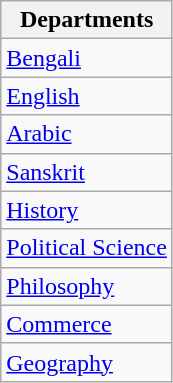<table class="wikitable sortable">
<tr>
<th>Departments</th>
</tr>
<tr>
<td><a href='#'>Bengali</a></td>
</tr>
<tr>
<td><a href='#'>English</a></td>
</tr>
<tr>
<td><a href='#'>Arabic</a></td>
</tr>
<tr>
<td><a href='#'>Sanskrit</a></td>
</tr>
<tr>
<td><a href='#'>History</a></td>
</tr>
<tr>
<td><a href='#'>Political Science</a></td>
</tr>
<tr>
<td><a href='#'>Philosophy</a></td>
</tr>
<tr>
<td><a href='#'>Commerce</a></td>
</tr>
<tr>
<td><a href='#'>Geography</a></td>
</tr>
</table>
